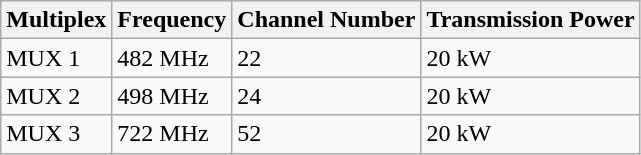<table class="wikitable">
<tr>
<th>Multiplex</th>
<th>Frequency</th>
<th>Channel Number</th>
<th>Transmission Power</th>
</tr>
<tr>
<td>MUX 1</td>
<td>482 MHz</td>
<td>22</td>
<td>20 kW</td>
</tr>
<tr>
<td>MUX 2</td>
<td>498 MHz</td>
<td>24</td>
<td>20 kW</td>
</tr>
<tr>
<td>MUX 3</td>
<td>722 MHz</td>
<td>52</td>
<td>20 kW</td>
</tr>
</table>
